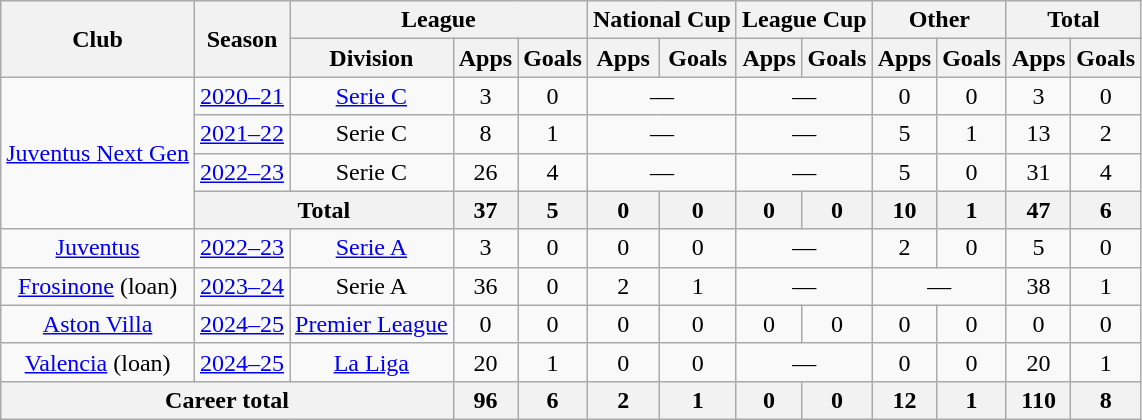<table class="wikitable" style="text-align: center">
<tr>
<th rowspan="2">Club</th>
<th rowspan="2">Season</th>
<th colspan="3">League</th>
<th colspan="2">National Cup</th>
<th colspan="2">League Cup</th>
<th colspan="2">Other</th>
<th colspan="2">Total</th>
</tr>
<tr>
<th>Division</th>
<th>Apps</th>
<th>Goals</th>
<th>Apps</th>
<th>Goals</th>
<th>Apps</th>
<th>Goals</th>
<th>Apps</th>
<th>Goals</th>
<th>Apps</th>
<th>Goals</th>
</tr>
<tr>
<td rowspan="4"><a href='#'>Juventus Next Gen</a></td>
<td><a href='#'>2020–21</a></td>
<td><a href='#'>Serie C</a></td>
<td>3</td>
<td>0</td>
<td colspan="2">—</td>
<td colspan="2">—</td>
<td>0</td>
<td>0</td>
<td>3</td>
<td>0</td>
</tr>
<tr>
<td><a href='#'>2021–22</a></td>
<td>Serie C</td>
<td>8</td>
<td>1</td>
<td colspan="2">—</td>
<td colspan="2">—</td>
<td>5</td>
<td>1</td>
<td>13</td>
<td>2</td>
</tr>
<tr>
<td><a href='#'>2022–23</a></td>
<td>Serie C</td>
<td>26</td>
<td>4</td>
<td colspan="2">—</td>
<td colspan="2">—</td>
<td>5</td>
<td>0</td>
<td>31</td>
<td>4</td>
</tr>
<tr>
<th colspan="2">Total</th>
<th>37</th>
<th>5</th>
<th>0</th>
<th>0</th>
<th>0</th>
<th>0</th>
<th>10</th>
<th>1</th>
<th>47</th>
<th>6</th>
</tr>
<tr>
<td><a href='#'>Juventus</a></td>
<td><a href='#'>2022–23</a></td>
<td><a href='#'>Serie A</a></td>
<td>3</td>
<td>0</td>
<td>0</td>
<td>0</td>
<td colspan="2">—</td>
<td>2</td>
<td>0</td>
<td>5</td>
<td>0</td>
</tr>
<tr>
<td><a href='#'>Frosinone</a> (loan)</td>
<td><a href='#'>2023–24</a></td>
<td>Serie A</td>
<td>36</td>
<td>0</td>
<td>2</td>
<td>1</td>
<td colspan="2">—</td>
<td colspan="2">—</td>
<td>38</td>
<td>1</td>
</tr>
<tr>
<td><a href='#'>Aston Villa</a></td>
<td><a href='#'>2024–25</a></td>
<td><a href='#'>Premier League</a></td>
<td>0</td>
<td>0</td>
<td>0</td>
<td>0</td>
<td>0</td>
<td>0</td>
<td>0</td>
<td>0</td>
<td>0</td>
<td>0</td>
</tr>
<tr>
<td><a href='#'>Valencia</a> (loan)</td>
<td><a href='#'>2024–25</a></td>
<td><a href='#'>La Liga</a></td>
<td>20</td>
<td>1</td>
<td>0</td>
<td>0</td>
<td colspan="2">—</td>
<td>0</td>
<td>0</td>
<td>20</td>
<td>1</td>
</tr>
<tr>
<th colspan="3">Career total</th>
<th>96</th>
<th>6</th>
<th>2</th>
<th>1</th>
<th>0</th>
<th>0</th>
<th>12</th>
<th>1</th>
<th>110</th>
<th>8</th>
</tr>
</table>
